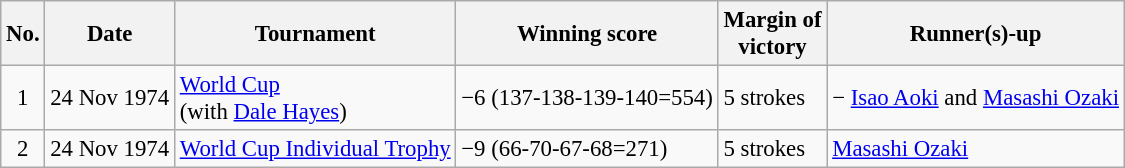<table class="wikitable" style="font-size:95%;">
<tr>
<th>No.</th>
<th>Date</th>
<th>Tournament</th>
<th>Winning score</th>
<th>Margin of<br>victory</th>
<th>Runner(s)-up</th>
</tr>
<tr>
<td align=center>1</td>
<td align=right>24 Nov 1974</td>
<td><a href='#'>World Cup</a><br>(with  <a href='#'>Dale Hayes</a>)</td>
<td>−6 (137-138-139-140=554)</td>
<td>5 strokes</td>
<td> − <a href='#'>Isao Aoki</a> and <a href='#'>Masashi Ozaki</a></td>
</tr>
<tr>
<td align=center>2</td>
<td align=right>24 Nov 1974</td>
<td><a href='#'>World Cup Individual Trophy</a></td>
<td>−9 (66-70-67-68=271)</td>
<td>5 strokes</td>
<td> <a href='#'>Masashi Ozaki</a></td>
</tr>
</table>
